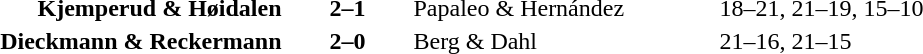<table>
<tr>
<th width=200></th>
<th width=80></th>
<th width=200></th>
<th width=220></th>
</tr>
<tr>
<td align=right><strong>Kjemperud & Høidalen</strong></td>
<td align=center><strong>2–1</strong></td>
<td align=left>Papaleo & Hernández</td>
<td>18–21, 21–19, 15–10</td>
</tr>
<tr>
<td align=right><strong>Dieckmann & Reckermann</strong></td>
<td align=center><strong>2–0</strong></td>
<td align=left>Berg & Dahl</td>
<td>21–16, 21–15</td>
</tr>
</table>
